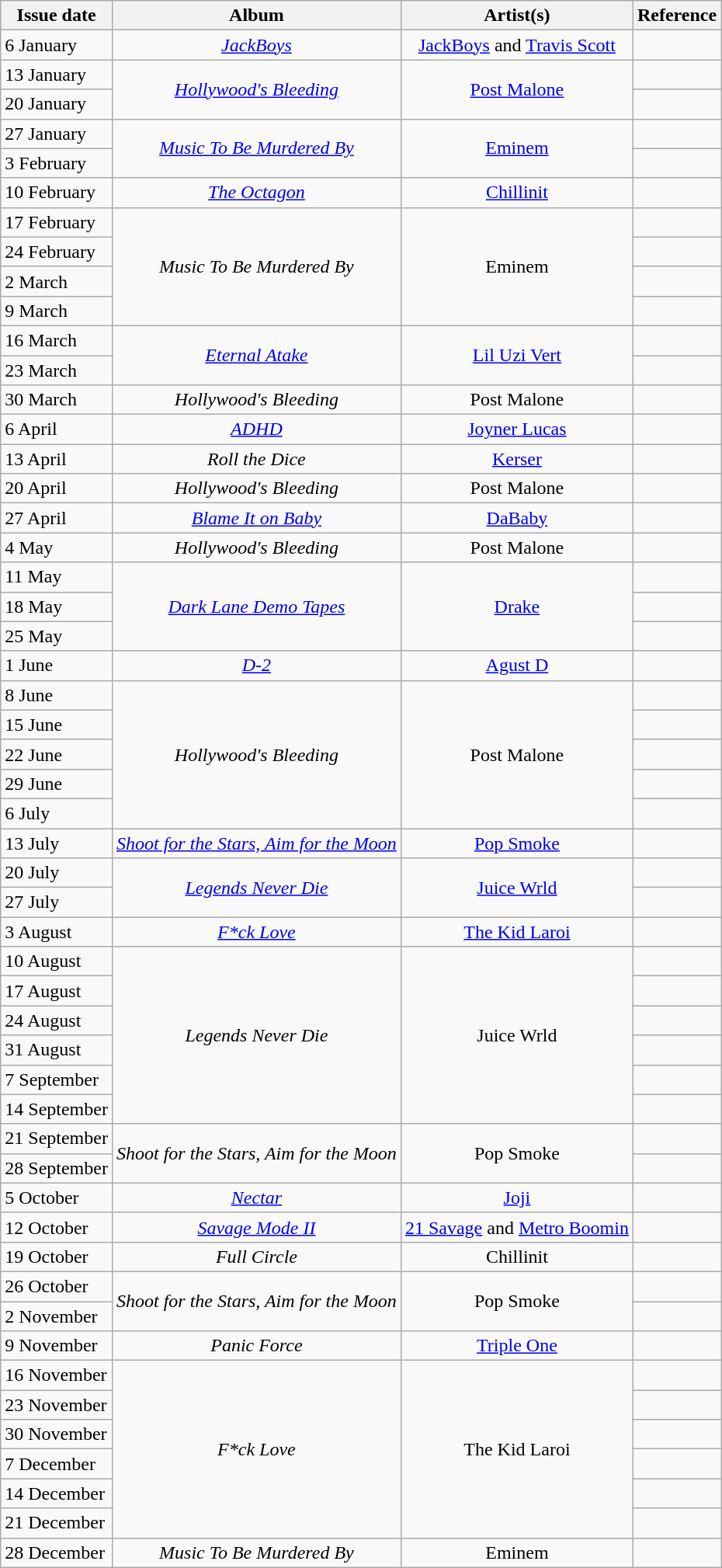<table class="wikitable">
<tr>
<th>Issue date</th>
<th>Album</th>
<th>Artist(s)</th>
<th>Reference</th>
</tr>
<tr>
<td align="left">6 January</td>
<td align="center"><em><a href='#'>JackBoys</a></em></td>
<td align="center"><a href='#'>JackBoys</a> and <a href='#'>Travis Scott</a></td>
<td align="center"></td>
</tr>
<tr>
<td align="left">13 January</td>
<td align="center" rowspan="2"><em><a href='#'>Hollywood's Bleeding</a></em></td>
<td align="center" rowspan="2"><a href='#'>Post Malone</a></td>
<td align="center"></td>
</tr>
<tr>
<td align="left">20 January</td>
<td align="center"></td>
</tr>
<tr>
<td align="left">27 January</td>
<td align="center" rowspan="2"><em><a href='#'>Music To Be Murdered By</a></em></td>
<td align="center" rowspan="2"><a href='#'>Eminem</a></td>
<td align="center"></td>
</tr>
<tr>
<td align="left">3 February</td>
<td align="center"></td>
</tr>
<tr>
<td align="left">10 February</td>
<td align="center"><em><a href='#'>The Octagon</a></em></td>
<td align="center"><a href='#'>Chillinit</a></td>
<td align="center"></td>
</tr>
<tr>
<td align="left">17 February</td>
<td align="center" rowspan="4"><em>Music To Be Murdered By</em></td>
<td align="center" rowspan="4">Eminem</td>
<td align="center"></td>
</tr>
<tr>
<td align="left">24 February</td>
<td align="center"></td>
</tr>
<tr>
<td align="left">2 March</td>
<td align="center"></td>
</tr>
<tr>
<td align="left">9 March</td>
<td align="center"></td>
</tr>
<tr>
<td align="left">16 March</td>
<td align="center" rowspan="2"><em><a href='#'>Eternal Atake</a></em></td>
<td align="center" rowspan="2"><a href='#'>Lil Uzi Vert</a></td>
<td align="center"></td>
</tr>
<tr>
<td align="left">23 March</td>
<td align="center"></td>
</tr>
<tr>
<td align="left">30 March</td>
<td align="center"><em>Hollywood's Bleeding</em></td>
<td align="center">Post Malone</td>
<td align="center"></td>
</tr>
<tr>
<td align="left">6 April</td>
<td align="center"><em><a href='#'>ADHD</a></em></td>
<td align="center"><a href='#'>Joyner Lucas</a></td>
<td align="center"></td>
</tr>
<tr>
<td align="left">13 April</td>
<td align="center"><em>Roll the Dice</em></td>
<td align="center"><a href='#'>Kerser</a></td>
<td align="center"></td>
</tr>
<tr>
<td align="left">20 April</td>
<td align="center"><em>Hollywood's Bleeding</em></td>
<td align="center">Post Malone</td>
<td align="center"></td>
</tr>
<tr>
<td align="left">27 April</td>
<td align="center"><em><a href='#'>Blame It on Baby</a></em></td>
<td align="center"><a href='#'>DaBaby</a></td>
<td align="center"></td>
</tr>
<tr>
<td align="left">4 May</td>
<td align="center"><em>Hollywood's Bleeding</em></td>
<td align="center">Post Malone</td>
<td align="center"></td>
</tr>
<tr>
<td align="left">11 May</td>
<td align="center" rowspan="3"><em><a href='#'>Dark Lane Demo Tapes</a></em></td>
<td align="center" rowspan="3"><a href='#'>Drake</a></td>
<td align="center"></td>
</tr>
<tr>
<td align="left">18 May</td>
<td align="center"></td>
</tr>
<tr>
<td align="left">25 May</td>
<td align="center"></td>
</tr>
<tr>
<td align="left">1 June</td>
<td align="center"><em><a href='#'>D-2</a></em></td>
<td align="center"><a href='#'>Agust D</a></td>
<td align="center"></td>
</tr>
<tr>
<td align="left">8 June</td>
<td align="center" rowspan="5"><em>Hollywood's Bleeding</em></td>
<td align="center" rowspan="5">Post Malone</td>
<td align="center"></td>
</tr>
<tr>
<td align="left">15 June</td>
<td align="center"></td>
</tr>
<tr>
<td align="left">22 June</td>
<td align="center"></td>
</tr>
<tr>
<td align="left">29 June</td>
<td align="center"></td>
</tr>
<tr>
<td align="left">6 July</td>
<td align="center"></td>
</tr>
<tr>
<td align="left">13 July</td>
<td align="center"><em><a href='#'>Shoot for the Stars, Aim for the Moon</a></em></td>
<td align="center"><a href='#'>Pop Smoke</a></td>
<td align="center"></td>
</tr>
<tr>
<td align="left">20 July</td>
<td align="center" rowspan="2"><em><a href='#'>Legends Never Die</a></em></td>
<td align="center" rowspan="2"><a href='#'>Juice Wrld</a></td>
<td align="center"></td>
</tr>
<tr>
<td align="left">27 July</td>
<td align="center"></td>
</tr>
<tr>
<td align="left">3 August</td>
<td align="center"><em><a href='#'>F*ck Love</a></em></td>
<td align="center"><a href='#'>The Kid Laroi</a></td>
<td align="center"></td>
</tr>
<tr>
<td align="left">10 August</td>
<td align="center" rowspan="6"><em>Legends Never Die</em></td>
<td align="center" rowspan="6">Juice Wrld</td>
<td align="center"></td>
</tr>
<tr>
<td align="left">17 August</td>
<td align="center"></td>
</tr>
<tr>
<td align="left">24 August</td>
<td align="center"></td>
</tr>
<tr>
<td align="left">31 August</td>
<td align="center"></td>
</tr>
<tr>
<td align="left">7 September</td>
<td align="center"></td>
</tr>
<tr>
<td align="left">14 September</td>
<td align="center"></td>
</tr>
<tr>
<td align="left">21 September</td>
<td align="center" rowspan="2"><em>Shoot for the Stars, Aim for the Moon</em></td>
<td align="center" rowspan="2">Pop Smoke</td>
<td align="center"></td>
</tr>
<tr>
<td align="left">28 September</td>
<td align="center"></td>
</tr>
<tr>
<td align="left">5 October</td>
<td align="center"><em><a href='#'>Nectar</a></em></td>
<td align="center"><a href='#'>Joji</a></td>
<td align="center"></td>
</tr>
<tr>
<td align="left">12 October</td>
<td align="center"><em><a href='#'>Savage Mode II</a></em></td>
<td align="center"><a href='#'>21 Savage</a> and <a href='#'>Metro Boomin</a></td>
<td align="center"></td>
</tr>
<tr>
<td align="left">19 October</td>
<td align="center"><em>Full Circle</em></td>
<td align="center">Chillinit</td>
<td align="center"></td>
</tr>
<tr>
<td align="left">26 October</td>
<td align="center" rowspan="2"><em>Shoot for the Stars, Aim for the Moon</em></td>
<td align="center" rowspan="2">Pop Smoke</td>
<td align="center"></td>
</tr>
<tr>
<td align="left">2 November</td>
<td align="center"></td>
</tr>
<tr>
<td align="left">9 November</td>
<td align="center"><em>Panic Force</em></td>
<td align="center"><a href='#'>Triple One</a></td>
<td align="center"></td>
</tr>
<tr>
<td align="left">16 November</td>
<td align="center" rowspan="6"><em>F*ck Love</em></td>
<td align="center" rowspan="6">The Kid Laroi</td>
<td align="center"></td>
</tr>
<tr>
<td align="left">23 November</td>
<td align="center"></td>
</tr>
<tr>
<td align="left">30 November</td>
<td align="center"></td>
</tr>
<tr>
<td align="left">7 December</td>
<td align="center"></td>
</tr>
<tr>
<td align="left">14 December</td>
<td align="center"></td>
</tr>
<tr>
<td align="left">21 December</td>
<td align="center"></td>
</tr>
<tr>
<td align="left">28 December</td>
<td align="center"><em>Music To Be Murdered By</em></td>
<td align="center">Eminem</td>
<td align="center"></td>
</tr>
</table>
